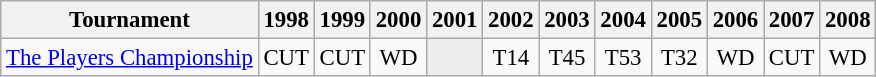<table class="wikitable" style="font-size:95%;text-align:center;">
<tr>
<th>Tournament</th>
<th>1998</th>
<th>1999</th>
<th>2000</th>
<th>2001</th>
<th>2002</th>
<th>2003</th>
<th>2004</th>
<th>2005</th>
<th>2006</th>
<th>2007</th>
<th>2008</th>
</tr>
<tr>
<td align=left><a href='#'>The Players Championship</a></td>
<td>CUT</td>
<td>CUT</td>
<td>WD</td>
<td style="background:#eeeeee;"></td>
<td>T14</td>
<td>T45</td>
<td>T53</td>
<td>T32</td>
<td>WD</td>
<td>CUT</td>
<td>WD</td>
</tr>
</table>
